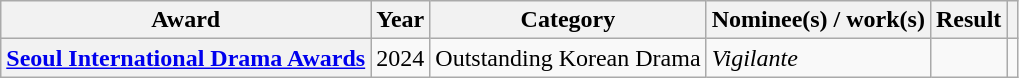<table class="wikitable plainrowheaders sortable">
<tr>
<th scope="col">Award</th>
<th scope="col">Year</th>
<th scope="col">Category</th>
<th scope="col">Nominee(s) / work(s)</th>
<th scope="col">Result</th>
<th scope="col" class="unsortable"></th>
</tr>
<tr>
<th scope="row"><a href='#'>Seoul International Drama Awards</a></th>
<td style="text-align:center">2024</td>
<td>Outstanding Korean Drama</td>
<td><em>Vigilante</em></td>
<td></td>
<td style="text-align:center"></td>
</tr>
</table>
